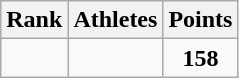<table class=wikitable style="text-align:center;">
<tr>
<th>Rank</th>
<th>Athletes</th>
<th>Points</th>
</tr>
<tr>
<td></td>
<td align=left></td>
<td><strong>158</strong></td>
</tr>
</table>
